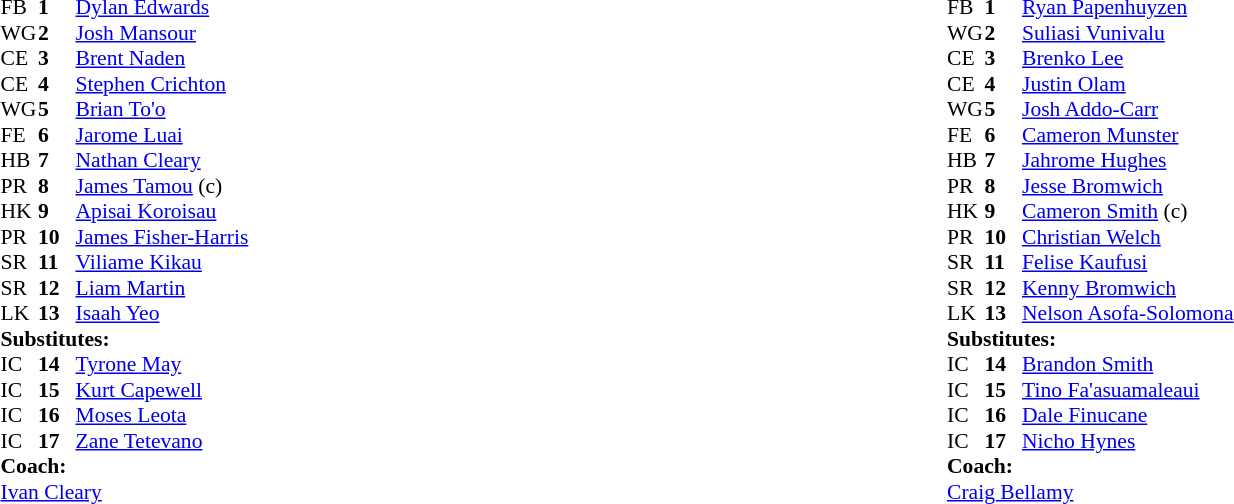<table class="mw-collapsible mw-collapsed" width="100%">
<tr>
<td valign="top" width="50%"><br><table cellspacing="0" cellpadding="0" style="font-size: 90%">
<tr>
<th width="25"></th>
<th width="25"></th>
</tr>
<tr>
<td>FB</td>
<td><strong>1</strong></td>
<td><a href='#'>Dylan Edwards</a></td>
</tr>
<tr>
<td>WG</td>
<td><strong>2</strong></td>
<td><a href='#'>Josh Mansour</a></td>
</tr>
<tr>
<td>CE</td>
<td><strong>3</strong></td>
<td><a href='#'>Brent Naden</a></td>
</tr>
<tr>
<td>CE</td>
<td><strong>4</strong></td>
<td><a href='#'>Stephen Crichton</a></td>
</tr>
<tr>
<td>WG</td>
<td><strong>5</strong></td>
<td><a href='#'>Brian To'o</a></td>
</tr>
<tr>
<td>FE</td>
<td><strong>6</strong></td>
<td><a href='#'>Jarome Luai</a></td>
</tr>
<tr>
<td>HB</td>
<td><strong>7</strong></td>
<td><a href='#'>Nathan Cleary</a></td>
</tr>
<tr>
<td>PR</td>
<td><strong>8</strong></td>
<td><a href='#'>James Tamou</a> (c)</td>
</tr>
<tr>
<td>HK</td>
<td><strong>9</strong></td>
<td><a href='#'>Apisai Koroisau</a></td>
</tr>
<tr>
<td>PR</td>
<td><strong>10</strong></td>
<td><a href='#'>James Fisher-Harris</a></td>
</tr>
<tr>
<td>SR</td>
<td><strong>11</strong></td>
<td><a href='#'>Viliame Kikau</a></td>
</tr>
<tr>
<td>SR</td>
<td><strong>12</strong></td>
<td><a href='#'>Liam Martin</a></td>
</tr>
<tr>
<td>LK</td>
<td><strong>13</strong></td>
<td><a href='#'>Isaah Yeo</a></td>
</tr>
<tr>
<td colspan="3"><strong>Substitutes:</strong></td>
</tr>
<tr>
<td>IC</td>
<td><strong>14</strong></td>
<td><a href='#'>Tyrone May</a></td>
</tr>
<tr>
<td>IC</td>
<td><strong>15</strong></td>
<td><a href='#'>Kurt Capewell</a></td>
</tr>
<tr>
<td>IC</td>
<td><strong>16</strong></td>
<td><a href='#'>Moses Leota</a></td>
</tr>
<tr>
<td>IC</td>
<td><strong>17</strong></td>
<td><a href='#'>Zane Tetevano</a></td>
</tr>
<tr>
<td colspan="3"><strong>Coach:</strong></td>
</tr>
<tr>
<td colspan="4"><a href='#'>Ivan Cleary</a></td>
</tr>
</table>
</td>
<td valign="top" width="50%"><br><table cellspacing="0" cellpadding="0" style="font-size: 90%">
<tr>
<th width="25"></th>
<th width="25"></th>
</tr>
<tr>
<td>FB</td>
<td><strong>1</strong></td>
<td><a href='#'>Ryan Papenhuyzen</a></td>
</tr>
<tr>
<td>WG</td>
<td><strong>2</strong></td>
<td><a href='#'>Suliasi Vunivalu</a></td>
</tr>
<tr>
<td>CE</td>
<td><strong>3</strong></td>
<td><a href='#'>Brenko Lee</a></td>
</tr>
<tr>
<td>CE</td>
<td><strong>4</strong></td>
<td><a href='#'>Justin Olam</a></td>
</tr>
<tr>
<td>WG</td>
<td><strong>5</strong></td>
<td><a href='#'>Josh Addo-Carr</a></td>
</tr>
<tr>
<td>FE</td>
<td><strong>6</strong></td>
<td><a href='#'>Cameron Munster</a></td>
</tr>
<tr>
<td>HB</td>
<td><strong>7</strong></td>
<td><a href='#'>Jahrome Hughes</a></td>
</tr>
<tr>
<td>PR</td>
<td><strong>8</strong></td>
<td><a href='#'>Jesse Bromwich</a></td>
</tr>
<tr>
<td>HK</td>
<td><strong>9</strong></td>
<td><a href='#'>Cameron Smith</a> (c)</td>
</tr>
<tr>
<td>PR</td>
<td><strong>10</strong></td>
<td><a href='#'>Christian Welch</a></td>
</tr>
<tr>
<td>SR</td>
<td><strong>11</strong></td>
<td><a href='#'>Felise Kaufusi</a></td>
</tr>
<tr>
<td>SR</td>
<td><strong>12</strong></td>
<td><a href='#'>Kenny Bromwich</a></td>
</tr>
<tr>
<td>LK</td>
<td><strong>13</strong></td>
<td><a href='#'>Nelson Asofa-Solomona</a></td>
</tr>
<tr>
<td colspan="3"><strong>Substitutes:</strong></td>
</tr>
<tr>
<td>IC</td>
<td><strong>14</strong></td>
<td><a href='#'>Brandon Smith</a></td>
</tr>
<tr>
<td>IC</td>
<td><strong>15</strong></td>
<td><a href='#'>Tino Fa'asuamaleaui</a></td>
</tr>
<tr>
<td>IC</td>
<td><strong>16</strong></td>
<td><a href='#'>Dale Finucane</a></td>
</tr>
<tr>
<td>IC</td>
<td><strong>17</strong></td>
<td><a href='#'>Nicho Hynes</a></td>
</tr>
<tr>
<td colspan="3"><strong>Coach:</strong></td>
</tr>
<tr>
<td colspan="4"><a href='#'>Craig Bellamy</a></td>
</tr>
</table>
</td>
</tr>
</table>
